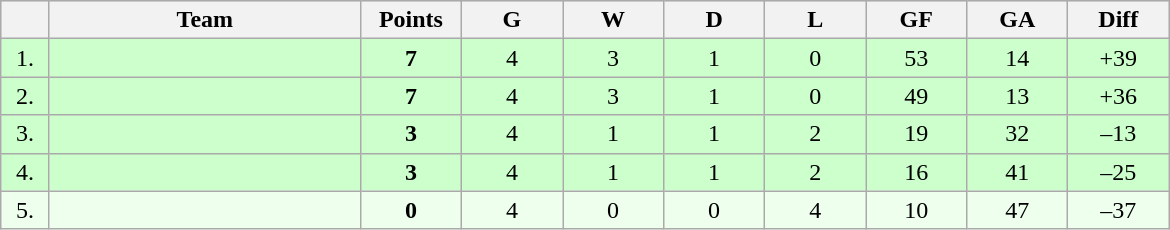<table class=wikitable style="text-align:center">
<tr bgcolor="#DCDCDC">
<th width="25"></th>
<th width="200">Team</th>
<th width="60">Points</th>
<th width="60">G</th>
<th width="60">W</th>
<th width="60">D</th>
<th width="60">L</th>
<th width="60">GF</th>
<th width="60">GA</th>
<th width="60">Diff</th>
</tr>
<tr bgcolor=ccffcc>
<td>1.</td>
<td align=left></td>
<td><strong>7</strong></td>
<td>4</td>
<td>3</td>
<td>1</td>
<td>0</td>
<td>53</td>
<td>14</td>
<td>+39</td>
</tr>
<tr bgcolor=ccffcc>
<td>2.</td>
<td align=left></td>
<td><strong>7</strong></td>
<td>4</td>
<td>3</td>
<td>1</td>
<td>0</td>
<td>49</td>
<td>13</td>
<td>+36</td>
</tr>
<tr bgcolor=ccffcc>
<td>3.</td>
<td align=left></td>
<td><strong>3</strong></td>
<td>4</td>
<td>1</td>
<td>1</td>
<td>2</td>
<td>19</td>
<td>32</td>
<td>–13</td>
</tr>
<tr bgcolor=ccffcc>
<td>4.</td>
<td align=left></td>
<td><strong>3</strong></td>
<td>4</td>
<td>1</td>
<td>1</td>
<td>2</td>
<td>16</td>
<td>41</td>
<td>–25</td>
</tr>
<tr bgcolor=eeffee>
<td>5.</td>
<td align=left></td>
<td><strong>0</strong></td>
<td>4</td>
<td>0</td>
<td>0</td>
<td>4</td>
<td>10</td>
<td>47</td>
<td>–37</td>
</tr>
</table>
